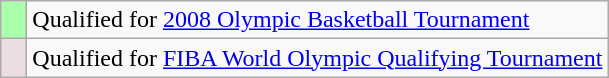<table class="wikitable">
<tr>
<td width=10px bgcolor="#aaffaa"></td>
<td>Qualified for <a href='#'>2008 Olympic Basketball Tournament</a></td>
</tr>
<tr>
<td width=10px bgcolor="#EBDDE2"></td>
<td>Qualified for <a href='#'>FIBA World Olympic Qualifying Tournament</a></td>
</tr>
</table>
